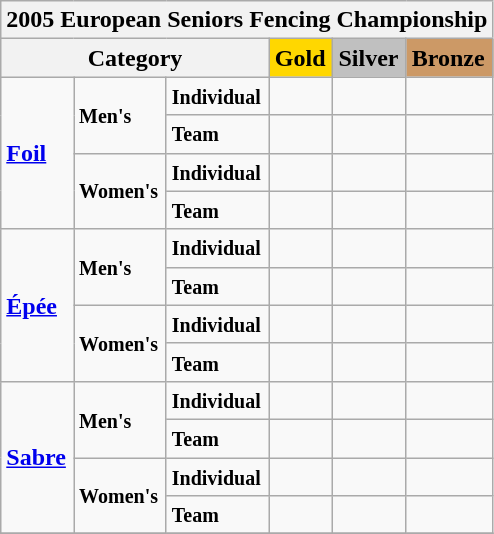<table class="wikitable">
<tr>
<th colspan=6 style="border-right:0px;";><strong>2005 European Seniors Fencing Championship</strong></th>
</tr>
<tr bgcolor="#efefef">
<th colspan=3 align=center><strong>Category</strong></th>
<td bgcolor="gold"><strong>Gold</strong></td>
<td bgcolor="silver"><strong>Silver</strong></td>
<td bgcolor="CC9966"><strong>Bronze</strong></td>
</tr>
<tr>
<td rowspan=4><strong><a href='#'>Foil</a></strong></td>
<td rowspan=2><small><strong>Men's</strong> </small></td>
<td><small><strong>Individual</strong> </small></td>
<td></td>
<td></td>
<td><br></td>
</tr>
<tr>
<td><small> <strong>Team</strong> </small></td>
<td></td>
<td></td>
<td></td>
</tr>
<tr>
<td rowspan=2><small> <strong>Women's</strong> </small></td>
<td><small><strong>Individual</strong> </small></td>
<td></td>
<td></td>
<td><br></td>
</tr>
<tr>
<td><small> <strong>Team</strong> </small></td>
<td></td>
<td></td>
<td></td>
</tr>
<tr>
<td rowspan=4><strong><a href='#'>Épée</a></strong></td>
<td rowspan=2><small><strong>Men's</strong> </small></td>
<td><small><strong>Individual</strong> </small></td>
<td></td>
<td></td>
<td><br></td>
</tr>
<tr>
<td><small> <strong>Team</strong> </small></td>
<td></td>
<td></td>
<td></td>
</tr>
<tr>
<td rowspan=2><small> <strong>Women's</strong> </small></td>
<td><small><strong>Individual</strong> </small></td>
<td></td>
<td></td>
<td><br></td>
</tr>
<tr>
<td><small> <strong>Team</strong> </small></td>
<td></td>
<td></td>
<td></td>
</tr>
<tr>
<td rowspan=4><strong><a href='#'>Sabre</a></strong></td>
<td rowspan=2><small><strong>Men's</strong> </small></td>
<td><small><strong>Individual</strong> </small></td>
<td></td>
<td></td>
<td><br></td>
</tr>
<tr>
<td><small> <strong>Team</strong> </small></td>
<td></td>
<td></td>
<td></td>
</tr>
<tr>
<td rowspan=2><small> <strong>Women's</strong> </small></td>
<td><small><strong>Individual</strong> </small></td>
<td></td>
<td></td>
<td><br></td>
</tr>
<tr>
<td><small> <strong>Team</strong> </small></td>
<td></td>
<td></td>
<td></td>
</tr>
<tr>
</tr>
</table>
